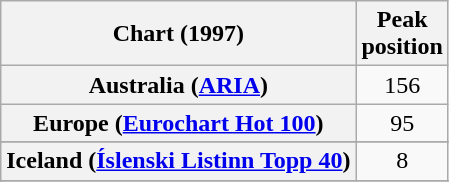<table class="wikitable sortable plainrowheaders" style="text-align:center">
<tr>
<th>Chart (1997)</th>
<th>Peak<br>position</th>
</tr>
<tr>
<th scope="row">Australia (<a href='#'>ARIA</a>)</th>
<td align="center">156</td>
</tr>
<tr>
<th scope="row">Europe (<a href='#'>Eurochart Hot 100</a>)</th>
<td>95</td>
</tr>
<tr>
</tr>
<tr>
<th scope="row">Iceland (<a href='#'>Íslenski Listinn Topp 40</a>)</th>
<td>8</td>
</tr>
<tr>
</tr>
<tr>
</tr>
<tr>
</tr>
</table>
